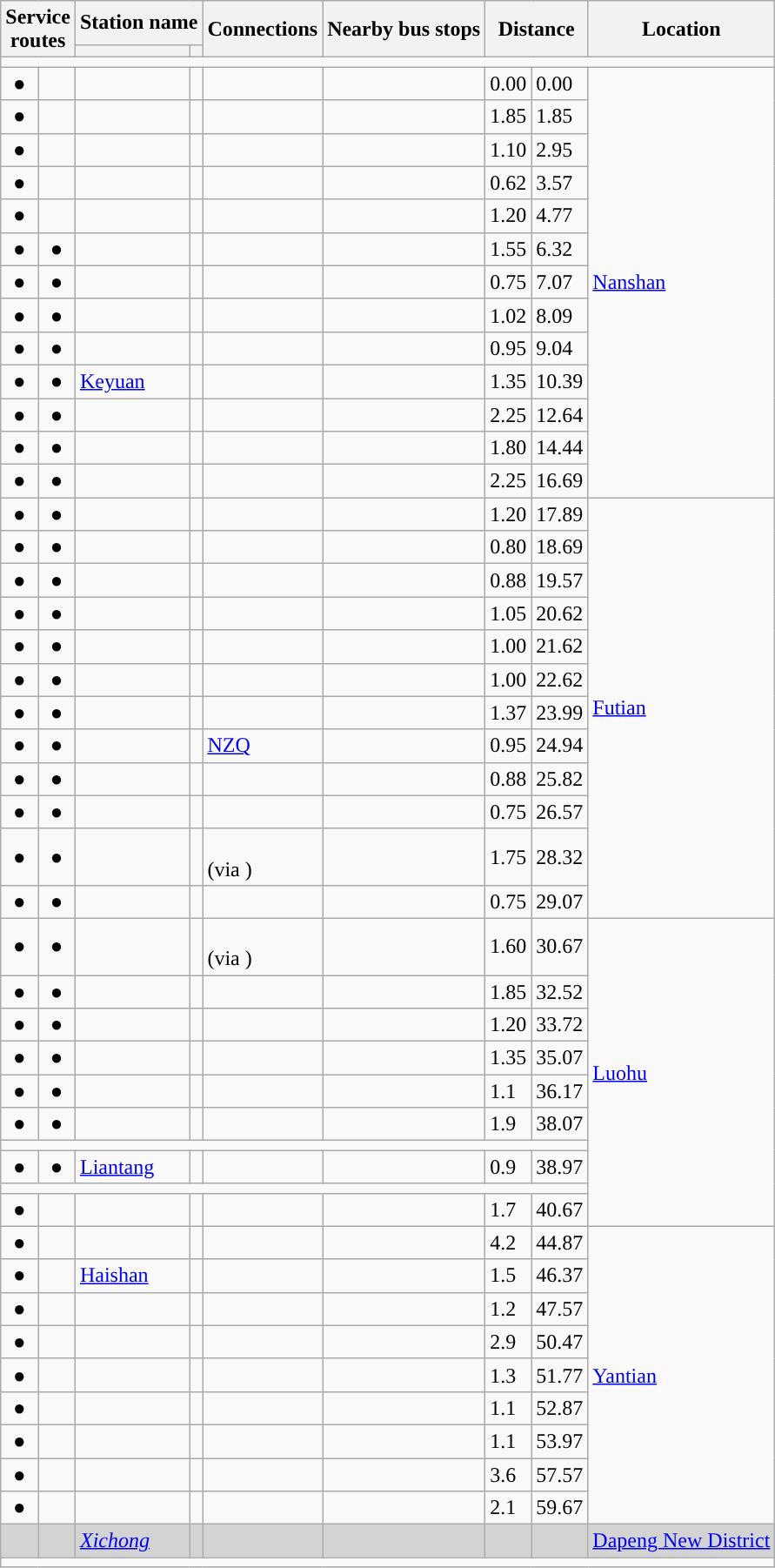<table class="wikitable">
<tr>
<th rowspan="2" colspan="2">Service<br>routes</th>
<th colspan="2">Station name</th>
<th rowspan="2">Connections</th>
<th rowspan="2">Nearby bus stops</th>
<th colspan="2" rowspan="2">Distance<br></th>
<th rowspan="2">Location</th>
</tr>
<tr>
<th></th>
<th></th>
</tr>
<tr style="background:#">
<td colspan = "9"></td>
</tr>
<tr>
<td align="center">●</td>
<td align="center"></td>
<td></td>
<td></td>
<td></td>
<td></td>
<td>0.00</td>
<td>0.00</td>
<td rowspan=13><a href='#'>Nanshan</a></td>
</tr>
<tr>
<td align="center">●</td>
<td align="center"></td>
<td></td>
<td></td>
<td></td>
<td></td>
<td>1.85</td>
<td>1.85</td>
</tr>
<tr>
<td align="center">●</td>
<td align="center"></td>
<td></td>
<td></td>
<td></td>
<td></td>
<td>1.10</td>
<td>2.95</td>
</tr>
<tr>
<td align="center">●</td>
<td align="center"></td>
<td></td>
<td></td>
<td></td>
<td></td>
<td>0.62</td>
<td>3.57</td>
</tr>
<tr>
<td align="center">●</td>
<td align="center"></td>
<td></td>
<td></td>
<td></td>
<td></td>
<td>1.20</td>
<td>4.77</td>
</tr>
<tr>
<td align="center">●</td>
<td align="center">●</td>
<td></td>
<td></td>
<td></td>
<td></td>
<td>1.55</td>
<td>6.32</td>
</tr>
<tr>
<td align="center">●</td>
<td align="center">●</td>
<td></td>
<td></td>
<td></td>
<td></td>
<td>0.75</td>
<td>7.07</td>
</tr>
<tr>
<td align="center">●</td>
<td align="center">●</td>
<td></td>
<td></td>
<td></td>
<td></td>
<td>1.02</td>
<td>8.09</td>
</tr>
<tr>
<td align="center">●</td>
<td align="center">●</td>
<td></td>
<td></td>
<td> </td>
<td></td>
<td>0.95</td>
<td>9.04</td>
</tr>
<tr>
<td align="center">●</td>
<td align="center">●</td>
<td><a href='#'>Keyuan</a></td>
<td></td>
<td></td>
<td></td>
<td>1.35</td>
<td>10.39</td>
</tr>
<tr>
<td align="center">●</td>
<td align="center">●</td>
<td></td>
<td></td>
<td></td>
<td></td>
<td>2.25</td>
<td>12.64</td>
</tr>
<tr>
<td align="center">●</td>
<td align="center">●</td>
<td></td>
<td></td>
<td></td>
<td></td>
<td>1.80</td>
<td>14.44</td>
</tr>
<tr>
<td align="center">●</td>
<td align="center">●</td>
<td></td>
<td></td>
<td></td>
<td></td>
<td>2.25</td>
<td>16.69</td>
</tr>
<tr>
<td align="center">●</td>
<td align="center">●</td>
<td></td>
<td></td>
<td></td>
<td></td>
<td>1.20</td>
<td>17.89</td>
<td rowspan=12><a href='#'>Futian</a></td>
</tr>
<tr>
<td align="center">●</td>
<td align="center">●</td>
<td></td>
<td></td>
<td></td>
<td></td>
<td>0.80</td>
<td>18.69</td>
</tr>
<tr>
<td align="center">●</td>
<td align="center">●</td>
<td></td>
<td></td>
<td></td>
<td></td>
<td>0.88</td>
<td>19.57</td>
</tr>
<tr>
<td align="center">●</td>
<td align="center">●</td>
<td></td>
<td></td>
<td></td>
<td></td>
<td>1.05</td>
<td>20.62</td>
</tr>
<tr>
<td align="center">●</td>
<td align="center">●</td>
<td></td>
<td></td>
<td></td>
<td></td>
<td>1.00</td>
<td>21.62</td>
</tr>
<tr>
<td align="center">●</td>
<td align="center">●</td>
<td></td>
<td></td>
<td></td>
<td></td>
<td>1.00</td>
<td>22.62</td>
</tr>
<tr>
<td align="center">●</td>
<td align="center">●</td>
<td></td>
<td></td>
<td></td>
<td></td>
<td>1.37</td>
<td>23.99</td>
</tr>
<tr>
<td align="center">●</td>
<td align="center">●</td>
<td></td>
<td></td>
<td>    <a href='#'>NZQ</a></td>
<td></td>
<td>0.95</td>
<td>24.94</td>
</tr>
<tr>
<td align="center">●</td>
<td align="center">●</td>
<td></td>
<td></td>
<td></td>
<td></td>
<td>0.88</td>
<td>25.82</td>
</tr>
<tr>
<td align="center">●</td>
<td align="center">●</td>
<td></td>
<td></td>
<td>  </td>
<td></td>
<td>0.75</td>
<td>26.57</td>
</tr>
<tr>
<td align="center">●</td>
<td align="center">●</td>
<td></td>
<td></td>
<td><br> (via )</td>
<td></td>
<td>1.75</td>
<td>28.32</td>
</tr>
<tr>
<td align="center">●</td>
<td align="center">●</td>
<td></td>
<td></td>
<td></td>
<td></td>
<td>0.75</td>
<td>29.07</td>
</tr>
<tr>
<td align="center">●</td>
<td align="center">●</td>
<td></td>
<td></td>
<td>  <br>  (via )</td>
<td></td>
<td>1.60</td>
<td>30.67</td>
<td rowspan=10><a href='#'>Luohu</a></td>
</tr>
<tr>
<td align="center">●</td>
<td align="center">●</td>
<td></td>
<td></td>
<td></td>
<td></td>
<td>1.85</td>
<td>32.52</td>
</tr>
<tr>
<td align="center">●</td>
<td align="center">●</td>
<td></td>
<td></td>
<td></td>
<td></td>
<td>1.20</td>
<td>33.72</td>
</tr>
<tr>
<td align="center">●</td>
<td align="center">●</td>
<td></td>
<td></td>
<td></td>
<td></td>
<td>1.35</td>
<td>35.07</td>
</tr>
<tr>
<td align="center">●</td>
<td align="center">●</td>
<td></td>
<td></td>
<td></td>
<td></td>
<td>1.1</td>
<td>36.17</td>
</tr>
<tr>
<td align="center">●</td>
<td align="center">●</td>
<td></td>
<td></td>
<td></td>
<td></td>
<td>1.9</td>
<td>38.07</td>
</tr>
<tr style="background:#">
<td colspan = "8"></td>
</tr>
<tr>
<td align="center" style = "border-top:solid 0; border-bottom:solid 0;">●</td>
<td align="center" style = "border-top:solid 0; border-bottom:solid 0;">●</td>
<td><a href='#'>Liantang</a></td>
<td></td>
<td></td>
<td></td>
<td>0.9</td>
<td>38.97</td>
</tr>
<tr style="background:#">
<td colspan = "8"></td>
</tr>
<tr>
<td align="center">●</td>
<td align="center"></td>
<td></td>
<td></td>
<td></td>
<td></td>
<td>1.7</td>
<td>40.67</td>
</tr>
<tr>
<td align="center">●</td>
<td align="center"></td>
<td></td>
<td></td>
<td></td>
<td></td>
<td>4.2</td>
<td>44.87</td>
<td rowspan="9"><a href='#'>Yantian</a></td>
</tr>
<tr>
<td align="center">●</td>
<td align="center"></td>
<td><a href='#'>Haishan</a></td>
<td></td>
<td></td>
<td></td>
<td>1.5</td>
<td>46.37</td>
</tr>
<tr>
<td align="center">●</td>
<td align="center"></td>
<td></td>
<td></td>
<td></td>
<td></td>
<td>1.2</td>
<td>47.57</td>
</tr>
<tr>
<td align="center">●</td>
<td align="center"></td>
<td></td>
<td></td>
<td></td>
<td></td>
<td>2.9</td>
<td>50.47</td>
</tr>
<tr>
<td align="center">●</td>
<td align="center"></td>
<td></td>
<td></td>
<td></td>
<td></td>
<td>1.3</td>
<td>51.77</td>
</tr>
<tr>
<td align="center">●</td>
<td align="center"></td>
<td></td>
<td></td>
<td></td>
<td></td>
<td>1.1</td>
<td>52.87</td>
</tr>
<tr>
<td align="center">●</td>
<td align="center"></td>
<td></td>
<td></td>
<td></td>
<td></td>
<td>1.1</td>
<td>53.97</td>
</tr>
<tr>
<td align="center">●</td>
<td align="center"></td>
<td></td>
<td></td>
<td></td>
<td></td>
<td>3.6</td>
<td>57.57</td>
</tr>
<tr>
<td align="center">●</td>
<td align="center"></td>
<td></td>
<td></td>
<td></td>
<td></td>
<td>2.1</td>
<td>59.67</td>
</tr>
<tr bgcolor="lightgrey">
<td align="center"></td>
<td align="center"></td>
<td><em><a href='#'>Xichong</a></em></td>
<td></td>
<td></td>
<td></td>
<td></td>
<td></td>
<td><a href='#'>Dapeng New District</a></td>
</tr>
<tr style="background:#">
<td colspan = "9"></td>
</tr>
</table>
